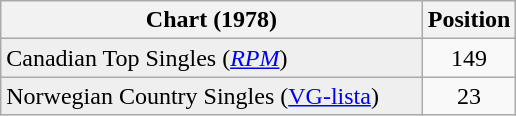<table class="wikitable sortable plainrowheaders">
<tr>
<th style="width:17.1em;">Chart (1978)</th>
<th>Position</th>
</tr>
<tr>
<td bgcolor="#efefef">Canadian Top Singles (<a href='#'><em>RPM</em></a>)</td>
<td align="center">149</td>
</tr>
<tr>
<td bgcolor="#efefef">Norwegian Country Singles (<a href='#'>VG-lista</a>)</td>
<td align="center">23</td>
</tr>
</table>
